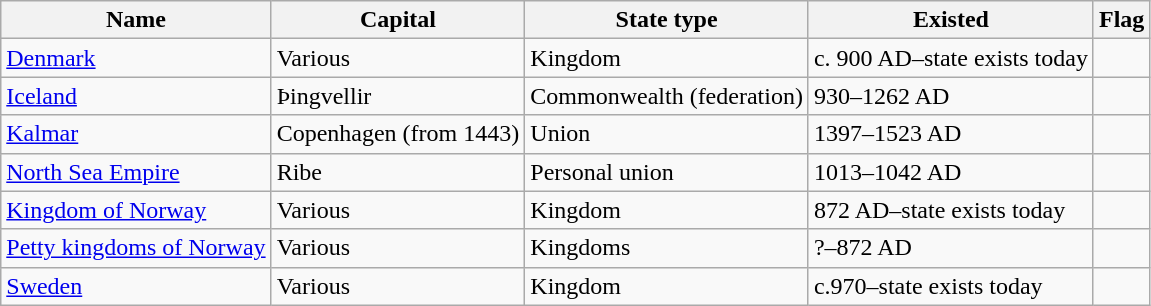<table class="wikitable sortable" border="1">
<tr>
<th>Name</th>
<th>Capital</th>
<th>State type</th>
<th>Existed</th>
<th>Flag</th>
</tr>
<tr>
<td><a href='#'>Denmark</a></td>
<td>Various</td>
<td>Kingdom</td>
<td>c. 900 AD–state exists today</td>
<td></td>
</tr>
<tr>
<td><a href='#'>Iceland</a></td>
<td>Þingvellir</td>
<td>Commonwealth (federation)</td>
<td>930–1262 AD</td>
<td></td>
</tr>
<tr>
<td><a href='#'>Kalmar</a></td>
<td>Copenhagen (from 1443)</td>
<td>Union</td>
<td>1397–1523 AD</td>
<td></td>
</tr>
<tr>
<td><a href='#'>North Sea Empire</a></td>
<td>Ribe</td>
<td>Personal union</td>
<td>1013–1042 AD</td>
<td></td>
</tr>
<tr>
<td><a href='#'>Kingdom of Norway</a></td>
<td>Various</td>
<td>Kingdom</td>
<td>872 AD–state exists today</td>
<td></td>
</tr>
<tr>
<td><a href='#'>Petty kingdoms of Norway</a></td>
<td>Various</td>
<td>Kingdoms</td>
<td>?–872 AD</td>
<td></td>
</tr>
<tr>
<td><a href='#'>Sweden</a></td>
<td>Various</td>
<td>Kingdom</td>
<td>c.970–state exists today</td>
<td></td>
</tr>
</table>
